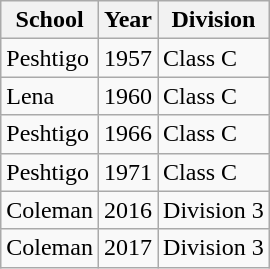<table class="wikitable">
<tr>
<th>School</th>
<th>Year</th>
<th>Division</th>
</tr>
<tr>
<td>Peshtigo</td>
<td>1957</td>
<td>Class C</td>
</tr>
<tr>
<td>Lena</td>
<td>1960</td>
<td>Class C</td>
</tr>
<tr>
<td>Peshtigo</td>
<td>1966</td>
<td>Class C</td>
</tr>
<tr>
<td>Peshtigo</td>
<td>1971</td>
<td>Class C</td>
</tr>
<tr>
<td>Coleman</td>
<td>2016</td>
<td>Division 3</td>
</tr>
<tr>
<td>Coleman</td>
<td>2017</td>
<td>Division 3</td>
</tr>
</table>
